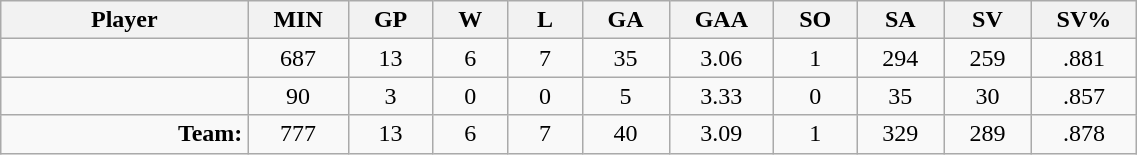<table class="wikitable sortable" width="60%">
<tr>
<th bgcolor="#DDDDFF" width="10%">Player</th>
<th width="3%" bgcolor="#DDDDFF" title="Minutes played">MIN</th>
<th width="3%" bgcolor="#DDDDFF" title="Games played in">GP</th>
<th width="3%" bgcolor="#DDDDFF" title="Wins">W</th>
<th width="3%" bgcolor="#DDDDFF"title="Losses">L</th>
<th width="3%" bgcolor="#DDDDFF" title="Goals against">GA</th>
<th width="3%" bgcolor="#DDDDFF" title="Goals against average">GAA</th>
<th width="3%" bgcolor="#DDDDFF" title="Shut-outs">SO</th>
<th width="3%" bgcolor="#DDDDFF" title="Shots against">SA</th>
<th width="3%" bgcolor="#DDDDFF" title="Shots saved">SV</th>
<th width="3%" bgcolor="#DDDDFF" title="Save percentage">SV%</th>
</tr>
<tr align="center">
<td align="right"></td>
<td>687</td>
<td>13</td>
<td>6</td>
<td>7</td>
<td>35</td>
<td>3.06</td>
<td>1</td>
<td>294</td>
<td>259</td>
<td>.881</td>
</tr>
<tr align="center">
<td align="right"></td>
<td>90</td>
<td>3</td>
<td>0</td>
<td>0</td>
<td>5</td>
<td>3.33</td>
<td>0</td>
<td>35</td>
<td>30</td>
<td>.857</td>
</tr>
<tr align="center">
<td align="right"><strong>Team:</strong></td>
<td>777</td>
<td>13</td>
<td>6</td>
<td>7</td>
<td>40</td>
<td>3.09</td>
<td>1</td>
<td>329</td>
<td>289</td>
<td>.878</td>
</tr>
</table>
